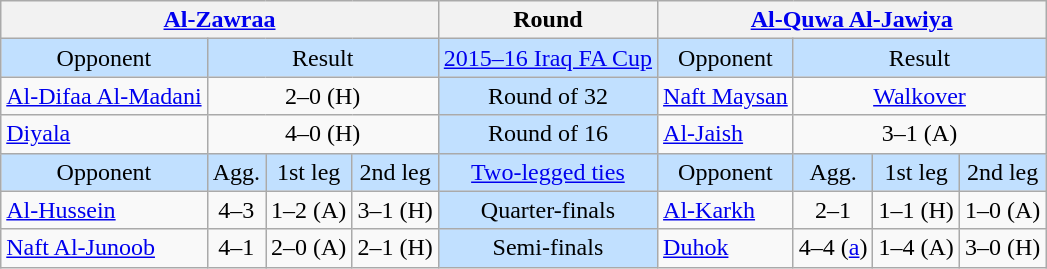<table class="wikitable" style="text-align:center">
<tr>
<th colspan=4><a href='#'>Al-Zawraa</a></th>
<th>Round</th>
<th colspan=4><a href='#'>Al-Quwa Al-Jawiya</a></th>
</tr>
<tr style="background:#c1e0ff">
<td>Opponent</td>
<td colspan=3>Result</td>
<td><a href='#'>2015–16 Iraq FA Cup</a></td>
<td>Opponent</td>
<td colspan=3>Result</td>
</tr>
<tr>
<td align=left><a href='#'>Al-Difaa Al-Madani</a></td>
<td colspan=3>2–0 (H)</td>
<td style="background:#c1e0ff">Round of 32</td>
<td align=left><a href='#'>Naft Maysan</a></td>
<td colspan=3><a href='#'>Walkover</a></td>
</tr>
<tr>
<td align=left><a href='#'>Diyala</a></td>
<td colspan=3>4–0 (H)</td>
<td style="background:#c1e0ff">Round of 16</td>
<td align=left><a href='#'>Al-Jaish</a></td>
<td colspan=3>3–1 (A)</td>
</tr>
<tr style="background:#c1e0ff">
<td>Opponent</td>
<td>Agg.</td>
<td>1st leg</td>
<td>2nd leg</td>
<td><a href='#'>Two-legged ties</a></td>
<td>Opponent</td>
<td>Agg.</td>
<td>1st leg</td>
<td>2nd leg</td>
</tr>
<tr>
<td align=left><a href='#'>Al-Hussein</a></td>
<td>4–3</td>
<td>1–2 (A)</td>
<td>3–1 (H)</td>
<td style="background:#c1e0ff">Quarter-finals</td>
<td align=left><a href='#'>Al-Karkh</a></td>
<td>2–1</td>
<td>1–1 (H)</td>
<td>1–0 (A)</td>
</tr>
<tr>
<td align=left><a href='#'>Naft Al-Junoob</a></td>
<td>4–1</td>
<td>2–0 (A)</td>
<td>2–1 (H)</td>
<td style="background:#c1e0ff">Semi-finals</td>
<td align=left><a href='#'>Duhok</a></td>
<td>4–4 (<a href='#'>a</a>)</td>
<td>1–4 (A)</td>
<td>3–0 (H)</td>
</tr>
</table>
